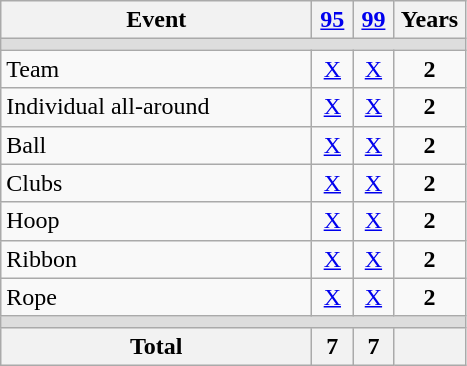<table class="wikitable" style="text-align:center">
<tr>
<th width="200">Event</th>
<th width=20><a href='#'>95</a></th>
<th width=20><a href='#'>99</a></th>
<th width=40>Years</th>
</tr>
<tr bgcolor=#DDDDDD>
<td colspan=31></td>
</tr>
<tr>
<td align=left>Team</td>
<td><a href='#'>X</a></td>
<td><a href='#'>X</a></td>
<td><strong>2</strong></td>
</tr>
<tr>
<td align=left>Individual all-around</td>
<td><a href='#'>X</a></td>
<td><a href='#'>X</a></td>
<td><strong>2</strong></td>
</tr>
<tr>
<td align=left>Ball</td>
<td><a href='#'>X</a></td>
<td><a href='#'>X</a></td>
<td><strong>2</strong></td>
</tr>
<tr>
<td align=left>Clubs</td>
<td><a href='#'>X</a></td>
<td><a href='#'>X</a></td>
<td><strong>2</strong></td>
</tr>
<tr>
<td align=left>Hoop</td>
<td><a href='#'>X</a></td>
<td><a href='#'>X</a></td>
<td><strong>2</strong></td>
</tr>
<tr>
<td align=left>Ribbon</td>
<td><a href='#'>X</a></td>
<td><a href='#'>X</a></td>
<td><strong>2</strong></td>
</tr>
<tr>
<td align=left>Rope</td>
<td><a href='#'>X</a></td>
<td><a href='#'>X</a></td>
<td><strong>2</strong></td>
</tr>
<tr bgcolor=#DDDDDD>
<td colspan=14></td>
</tr>
<tr>
<th>Total</th>
<th>7</th>
<th>7</th>
<th></th>
</tr>
</table>
